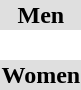<table>
<tr bgcolor="DFDFDF">
<td colspan="4" align="center"><strong>Men</strong></td>
</tr>
<tr>
<td></td>
<td></td>
<td></td>
<td></td>
</tr>
<tr>
<td></td>
<td></td>
<td></td>
<td></td>
</tr>
<tr>
<td></td>
<td></td>
<td></td>
<td></td>
</tr>
<tr>
<td></td>
<td></td>
<td></td>
<td></td>
</tr>
<tr>
</tr>
<tr bgcolor="DFDFDF">
<td colspan="4" align="center"><strong>Women</strong></td>
</tr>
<tr>
<td></td>
<td></td>
<td></td>
<td></td>
</tr>
<tr>
<td></td>
<td></td>
<td></td>
<td></td>
</tr>
</table>
